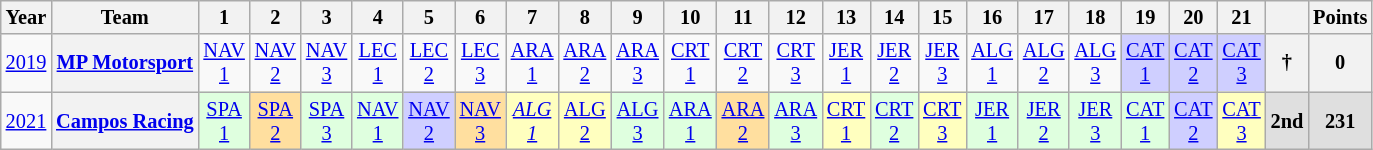<table class="wikitable" style="text-align:center; font-size:85%">
<tr>
<th>Year</th>
<th>Team</th>
<th>1</th>
<th>2</th>
<th>3</th>
<th>4</th>
<th>5</th>
<th>6</th>
<th>7</th>
<th>8</th>
<th>9</th>
<th>10</th>
<th>11</th>
<th>12</th>
<th>13</th>
<th>14</th>
<th>15</th>
<th>16</th>
<th>17</th>
<th>18</th>
<th>19</th>
<th>20</th>
<th>21</th>
<th></th>
<th>Points</th>
</tr>
<tr>
<td><a href='#'>2019</a></td>
<th nowrap><a href='#'>MP Motorsport</a></th>
<td><a href='#'>NAV<br>1</a></td>
<td><a href='#'>NAV<br>2</a></td>
<td><a href='#'>NAV<br>3</a></td>
<td><a href='#'>LEC<br>1</a></td>
<td><a href='#'>LEC<br>2</a></td>
<td><a href='#'>LEC<br>3</a></td>
<td><a href='#'>ARA<br>1</a></td>
<td><a href='#'>ARA<br>2</a></td>
<td><a href='#'>ARA<br>3</a></td>
<td><a href='#'>CRT<br>1</a></td>
<td><a href='#'>CRT<br>2</a></td>
<td><a href='#'>CRT<br>3</a></td>
<td><a href='#'>JER<br>1</a></td>
<td><a href='#'>JER<br>2</a></td>
<td><a href='#'>JER<br>3</a></td>
<td><a href='#'>ALG<br>1</a></td>
<td><a href='#'>ALG<br>2</a></td>
<td><a href='#'>ALG<br>3</a></td>
<td style="background:#CFCFFF;"><a href='#'>CAT<br>1</a><br></td>
<td style="background:#CFCFFF;"><a href='#'>CAT<br>2</a><br></td>
<td style="background:#CFCFFF;"><a href='#'>CAT<br>3</a><br></td>
<th>†</th>
<th>0</th>
</tr>
<tr>
<td><a href='#'>2021</a></td>
<th nowrap><a href='#'>Campos Racing</a></th>
<td style="background:#DFFFDF;"><a href='#'>SPA<br>1</a><br></td>
<td style="background:#FFDF9F;"><a href='#'>SPA<br>2</a><br></td>
<td style="background:#DFFFDF;"><a href='#'>SPA<br>3</a><br></td>
<td style="background:#DFFFDF;"><a href='#'>NAV<br>1</a><br></td>
<td style="background:#CFCFFF;"><a href='#'>NAV<br>2</a><br></td>
<td style="background:#FFDF9F;"><a href='#'>NAV<br>3</a><br></td>
<td style="background:#FFFFBF;"><em><a href='#'>ALG<br>1</a></em><br></td>
<td style="background:#FFFFBF;"><a href='#'>ALG<br>2</a><br></td>
<td style="background:#DFFFDF;"><a href='#'>ALG<br>3</a><br></td>
<td style="background:#DFFFDF;"><a href='#'>ARA<br>1</a><br></td>
<td style="background:#FFDF9F;"><a href='#'>ARA<br>2</a><br></td>
<td style="background:#DFFFDF;"><a href='#'>ARA<br>3</a><br></td>
<td style="background:#FFFFBF;"><a href='#'>CRT<br>1</a><br></td>
<td style="background:#DFFFDF;"><a href='#'>CRT<br>2</a><br></td>
<td style="background:#FFFFBF;"><a href='#'>CRT<br>3</a><br></td>
<td style="background:#DFFFDF;"><a href='#'>JER<br>1</a><br></td>
<td style="background:#DFFFDF;"><a href='#'>JER<br>2</a><br></td>
<td style="background:#DFFFDF;"><a href='#'>JER<br>3</a><br></td>
<td style="background:#DFFFDF;"><a href='#'>CAT<br>1</a><br></td>
<td style="background:#CFCFFF;"><a href='#'>CAT<br>2</a><br></td>
<td style="background:#FFFFBF;"><a href='#'>CAT<br>3</a><br></td>
<th style="background:#DFDFDF;">2nd</th>
<th style="background:#DFDFDF;">231</th>
</tr>
</table>
